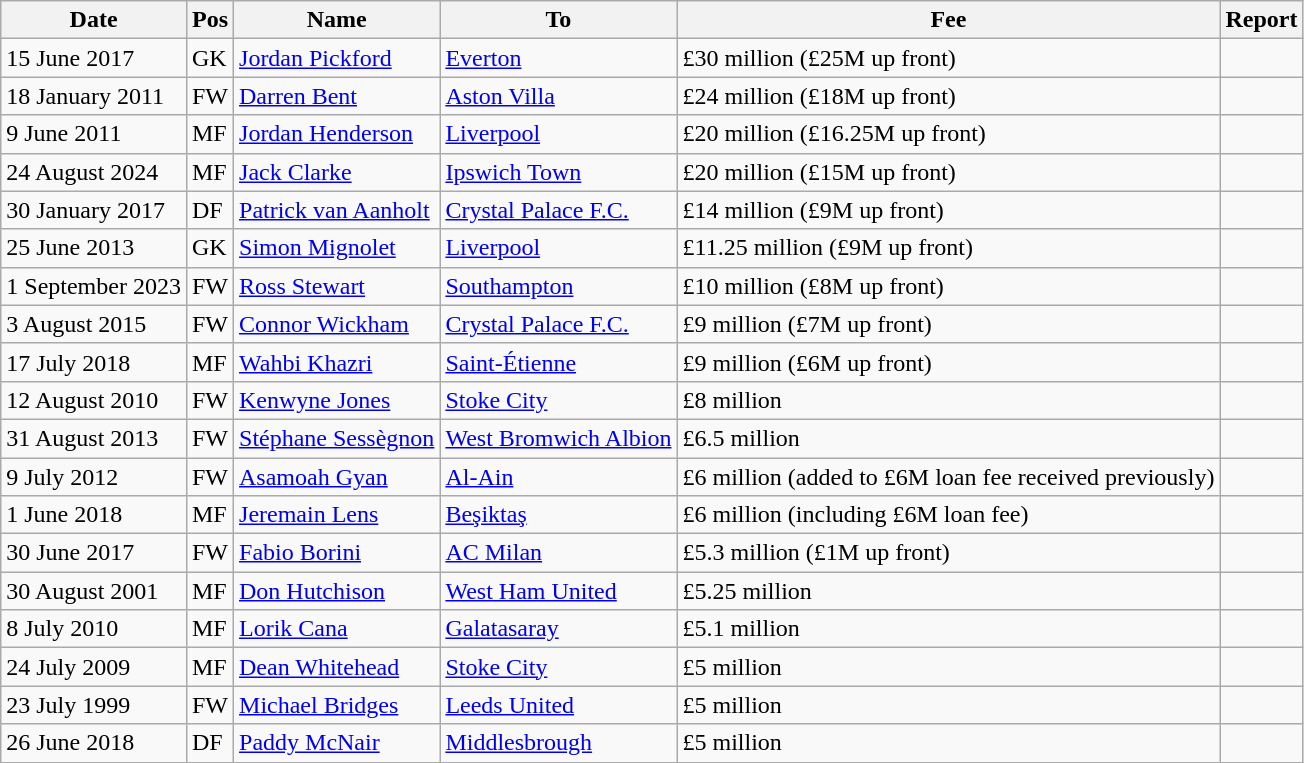<table class="wikitable">
<tr>
<th>Date</th>
<th>Pos</th>
<th>Name</th>
<th>To</th>
<th>Fee</th>
<th>Report</th>
</tr>
<tr>
<td>15 June 2017</td>
<td>GK</td>
<td> <a href='#'>Jordan Pickford</a></td>
<td> <a href='#'>Everton</a></td>
<td>£30 million (£25M up front)</td>
<td></td>
</tr>
<tr>
<td>18 January 2011</td>
<td>FW</td>
<td> <a href='#'>Darren Bent</a></td>
<td> <a href='#'>Aston Villa</a></td>
<td>£24 million (£18M up front)</td>
<td></td>
</tr>
<tr>
<td>9 June 2011</td>
<td>MF</td>
<td> <a href='#'>Jordan Henderson</a></td>
<td> <a href='#'>Liverpool</a></td>
<td>£20 million (£16.25M up front)</td>
<td></td>
</tr>
<tr>
<td>24 August 2024</td>
<td>MF</td>
<td> <a href='#'>Jack Clarke</a></td>
<td> <a href='#'>Ipswich Town</a></td>
<td>£20 million (£15M up front)</td>
<td></td>
</tr>
<tr>
<td>30 January 2017</td>
<td>DF</td>
<td> <a href='#'>Patrick van Aanholt</a></td>
<td> <a href='#'>Crystal Palace F.C.</a></td>
<td>£14 million (£9M up front)</td>
<td></td>
</tr>
<tr>
<td>25 June 2013</td>
<td>GK</td>
<td> <a href='#'>Simon Mignolet</a></td>
<td> <a href='#'>Liverpool</a></td>
<td>£11.25 million (£9M up front)</td>
<td></td>
</tr>
<tr>
<td>1 September 2023</td>
<td>FW</td>
<td> <a href='#'>Ross Stewart</a></td>
<td> <a href='#'>Southampton</a></td>
<td>£10 million (£8M up front)</td>
<td></td>
</tr>
<tr>
<td>3 August 2015</td>
<td>FW</td>
<td> <a href='#'>Connor Wickham</a></td>
<td> <a href='#'>Crystal Palace F.C.</a></td>
<td>£9 million (£7M up front)</td>
<td></td>
</tr>
<tr>
<td>17 July 2018</td>
<td>MF</td>
<td> <a href='#'>Wahbi Khazri</a></td>
<td> <a href='#'>Saint-Étienne</a></td>
<td>£9 million (£6M up front)</td>
<td></td>
</tr>
<tr>
<td>12 August 2010</td>
<td>FW</td>
<td> <a href='#'>Kenwyne Jones</a></td>
<td> <a href='#'>Stoke City</a></td>
<td>£8 million</td>
<td></td>
</tr>
<tr>
<td>31 August 2013</td>
<td>FW</td>
<td> <a href='#'>Stéphane Sessègnon</a></td>
<td> <a href='#'>West Bromwich Albion</a></td>
<td>£6.5 million</td>
<td></td>
</tr>
<tr>
<td>9 July 2012</td>
<td>FW</td>
<td> <a href='#'>Asamoah Gyan</a></td>
<td> <a href='#'>Al-Ain</a></td>
<td>£6 million (added to £6M loan fee received previously)</td>
<td></td>
</tr>
<tr>
<td>1 June 2018</td>
<td>MF</td>
<td> <a href='#'>Jeremain Lens</a></td>
<td> <a href='#'>Beşiktaş</a></td>
<td>£6 million (including £6M loan fee)</td>
<td></td>
</tr>
<tr>
<td>30 June 2017</td>
<td>FW</td>
<td> <a href='#'>Fabio Borini</a></td>
<td> <a href='#'>AC Milan</a></td>
<td>£5.3 million (£1M up front)</td>
<td></td>
</tr>
<tr>
<td>30 August 2001</td>
<td>MF</td>
<td> <a href='#'>Don Hutchison</a></td>
<td> <a href='#'>West Ham United</a></td>
<td>£5.25 million</td>
<td></td>
</tr>
<tr>
<td>8 July 2010</td>
<td>MF</td>
<td> <a href='#'>Lorik Cana</a></td>
<td> <a href='#'>Galatasaray</a></td>
<td>£5.1 million</td>
<td></td>
</tr>
<tr>
<td>24 July 2009</td>
<td>MF</td>
<td> <a href='#'>Dean Whitehead</a></td>
<td> <a href='#'>Stoke City</a></td>
<td>£5 million</td>
<td></td>
</tr>
<tr>
<td>23 July 1999</td>
<td>FW</td>
<td> <a href='#'>Michael Bridges</a></td>
<td> <a href='#'>Leeds United</a></td>
<td>£5 million</td>
<td></td>
</tr>
<tr>
<td>26 June 2018</td>
<td>DF</td>
<td> <a href='#'>Paddy McNair</a></td>
<td> <a href='#'>Middlesbrough</a></td>
<td>£5 million</td>
<td></td>
</tr>
</table>
